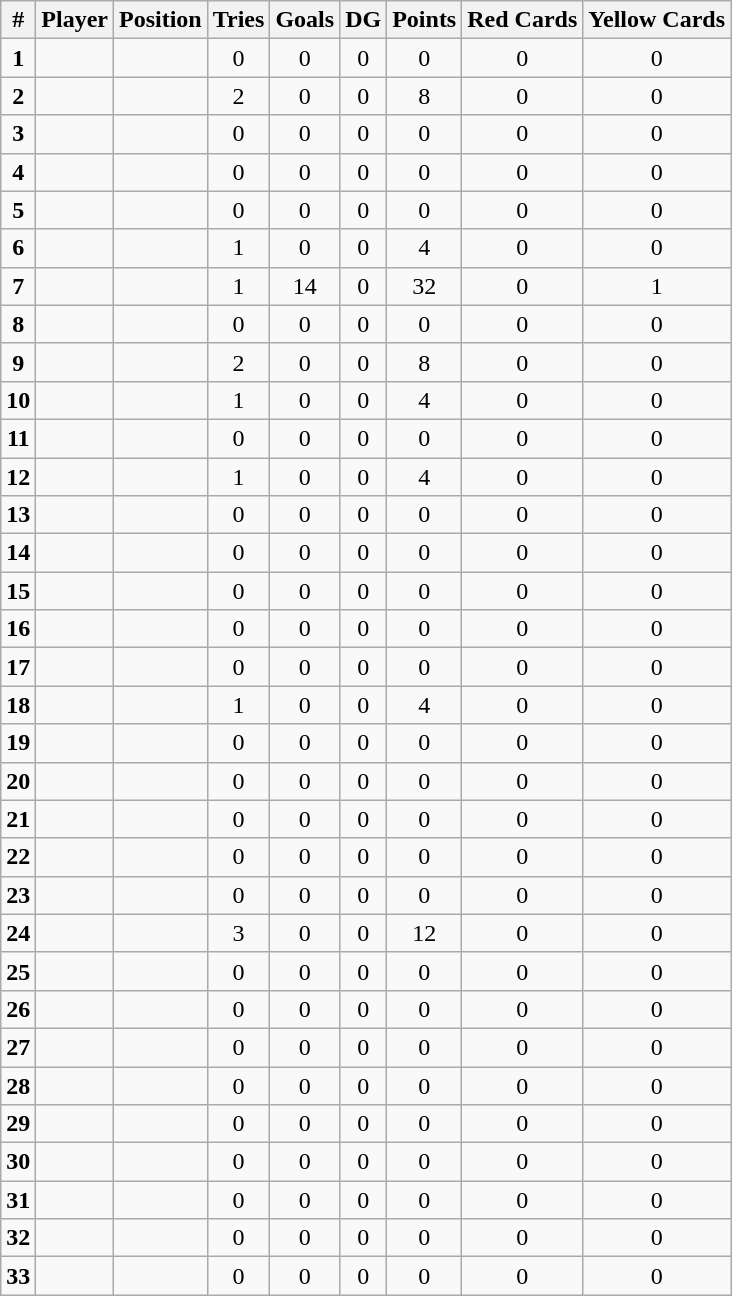<table class="wikitable sortable" style="text-align:center;">
<tr>
<th>#</th>
<th>Player</th>
<th>Position</th>
<th>Tries</th>
<th>Goals</th>
<th>DG</th>
<th>Points</th>
<th> Red Cards</th>
<th> Yellow Cards</th>
</tr>
<tr>
<td><strong>1</strong></td>
<td style="text-align:left;"></td>
<td></td>
<td>0</td>
<td>0</td>
<td>0</td>
<td>0</td>
<td>0</td>
<td>0</td>
</tr>
<tr>
<td><strong>2</strong></td>
<td style="text-align:left;"></td>
<td></td>
<td>2</td>
<td>0</td>
<td>0</td>
<td>8</td>
<td>0</td>
<td>0</td>
</tr>
<tr>
<td><strong>3</strong></td>
<td style="text-align:left;"></td>
<td></td>
<td>0</td>
<td>0</td>
<td>0</td>
<td>0</td>
<td>0</td>
<td>0</td>
</tr>
<tr>
<td><strong>4</strong></td>
<td style="text-align:left;"></td>
<td></td>
<td>0</td>
<td>0</td>
<td>0</td>
<td>0</td>
<td>0</td>
<td>0</td>
</tr>
<tr>
<td><strong>5</strong></td>
<td style="text-align:left;"></td>
<td></td>
<td>0</td>
<td>0</td>
<td>0</td>
<td>0</td>
<td>0</td>
<td>0</td>
</tr>
<tr>
<td><strong>6</strong></td>
<td style="text-align:left;"></td>
<td></td>
<td>1</td>
<td>0</td>
<td>0</td>
<td>4</td>
<td>0</td>
<td>0</td>
</tr>
<tr>
<td><strong>7</strong></td>
<td style="text-align:left;"></td>
<td></td>
<td>1</td>
<td>14</td>
<td>0</td>
<td>32</td>
<td>0</td>
<td>1</td>
</tr>
<tr>
<td><strong>8</strong></td>
<td style="text-align:left;"></td>
<td></td>
<td>0</td>
<td>0</td>
<td>0</td>
<td>0</td>
<td>0</td>
<td>0</td>
</tr>
<tr>
<td><strong>9</strong></td>
<td style="text-align:left;"></td>
<td></td>
<td>2</td>
<td>0</td>
<td>0</td>
<td>8</td>
<td>0</td>
<td>0</td>
</tr>
<tr>
<td><strong>10</strong></td>
<td style="text-align:left;"></td>
<td></td>
<td>1</td>
<td>0</td>
<td>0</td>
<td>4</td>
<td>0</td>
<td>0</td>
</tr>
<tr>
<td><strong>11</strong></td>
<td style="text-align:left;"></td>
<td></td>
<td>0</td>
<td>0</td>
<td>0</td>
<td>0</td>
<td>0</td>
<td>0</td>
</tr>
<tr>
<td><strong>12</strong></td>
<td style="text-align:left;"></td>
<td></td>
<td>1</td>
<td>0</td>
<td>0</td>
<td>4</td>
<td>0</td>
<td>0</td>
</tr>
<tr>
<td><strong>13</strong></td>
<td style="text-align:left;"></td>
<td></td>
<td>0</td>
<td>0</td>
<td>0</td>
<td>0</td>
<td>0</td>
<td>0</td>
</tr>
<tr>
<td><strong>14</strong></td>
<td style="text-align:left;"></td>
<td></td>
<td>0</td>
<td>0</td>
<td>0</td>
<td>0</td>
<td>0</td>
<td>0</td>
</tr>
<tr>
<td><strong>15</strong></td>
<td style="text-align:left;"></td>
<td></td>
<td>0</td>
<td>0</td>
<td>0</td>
<td>0</td>
<td>0</td>
<td>0</td>
</tr>
<tr>
<td><strong>16</strong></td>
<td style="text-align:left;"></td>
<td></td>
<td>0</td>
<td>0</td>
<td>0</td>
<td>0</td>
<td>0</td>
<td>0</td>
</tr>
<tr>
<td><strong>17</strong></td>
<td style="text-align:left;"></td>
<td></td>
<td>0</td>
<td>0</td>
<td>0</td>
<td>0</td>
<td>0</td>
<td>0</td>
</tr>
<tr>
<td><strong>18</strong></td>
<td style="text-align:left;"></td>
<td></td>
<td>1</td>
<td>0</td>
<td>0</td>
<td>4</td>
<td>0</td>
<td>0</td>
</tr>
<tr>
<td><strong>19</strong></td>
<td style="text-align:left;"></td>
<td></td>
<td>0</td>
<td>0</td>
<td>0</td>
<td>0</td>
<td>0</td>
<td>0</td>
</tr>
<tr>
<td><strong>20</strong></td>
<td style="text-align:left;"></td>
<td></td>
<td>0</td>
<td>0</td>
<td>0</td>
<td>0</td>
<td>0</td>
<td>0</td>
</tr>
<tr>
<td><strong>21</strong></td>
<td style="text-align:left;"></td>
<td></td>
<td>0</td>
<td>0</td>
<td>0</td>
<td>0</td>
<td>0</td>
<td>0</td>
</tr>
<tr>
<td><strong>22</strong></td>
<td style="text-align:left;"></td>
<td></td>
<td>0</td>
<td>0</td>
<td>0</td>
<td>0</td>
<td>0</td>
<td>0</td>
</tr>
<tr>
<td><strong>23</strong></td>
<td style="text-align:left;"></td>
<td></td>
<td>0</td>
<td>0</td>
<td>0</td>
<td>0</td>
<td>0</td>
<td>0</td>
</tr>
<tr>
<td><strong>24</strong></td>
<td style="text-align:left;"></td>
<td></td>
<td>3</td>
<td>0</td>
<td>0</td>
<td>12</td>
<td>0</td>
<td>0</td>
</tr>
<tr>
<td><strong>25</strong></td>
<td style="text-align:left;"></td>
<td></td>
<td>0</td>
<td>0</td>
<td>0</td>
<td>0</td>
<td>0</td>
<td>0</td>
</tr>
<tr>
<td><strong>26</strong></td>
<td style="text-align:left;"></td>
<td></td>
<td>0</td>
<td>0</td>
<td>0</td>
<td>0</td>
<td>0</td>
<td>0</td>
</tr>
<tr>
<td><strong>27</strong></td>
<td style="text-align:left;"></td>
<td></td>
<td>0</td>
<td>0</td>
<td>0</td>
<td>0</td>
<td>0</td>
<td>0</td>
</tr>
<tr>
<td><strong>28</strong></td>
<td style="text-align:left;"></td>
<td></td>
<td>0</td>
<td>0</td>
<td>0</td>
<td>0</td>
<td>0</td>
<td>0</td>
</tr>
<tr>
<td><strong>29</strong></td>
<td style="text-align:left;"></td>
<td></td>
<td>0</td>
<td>0</td>
<td>0</td>
<td>0</td>
<td>0</td>
<td>0</td>
</tr>
<tr>
<td><strong>30</strong></td>
<td style="text-align:left;"></td>
<td></td>
<td>0</td>
<td>0</td>
<td>0</td>
<td>0</td>
<td>0</td>
<td>0</td>
</tr>
<tr>
<td><strong>31</strong></td>
<td style="text-align:left;"></td>
<td></td>
<td>0</td>
<td>0</td>
<td>0</td>
<td>0</td>
<td>0</td>
<td>0</td>
</tr>
<tr>
<td><strong>32</strong></td>
<td style="text-align:left;"></td>
<td></td>
<td>0</td>
<td>0</td>
<td>0</td>
<td>0</td>
<td>0</td>
<td>0</td>
</tr>
<tr>
<td><strong>33</strong></td>
<td style="text-align:left;"></td>
<td></td>
<td>0</td>
<td>0</td>
<td>0</td>
<td>0</td>
<td>0</td>
<td>0</td>
</tr>
</table>
